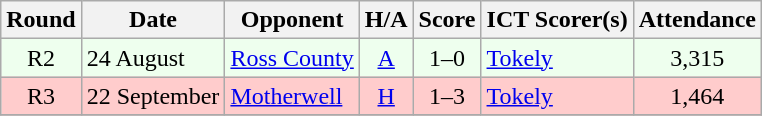<table class="wikitable" style="text-align:center">
<tr>
<th>Round</th>
<th>Date</th>
<th>Opponent</th>
<th>H/A</th>
<th>Score</th>
<th>ICT Scorer(s)</th>
<th>Attendance</th>
</tr>
<tr bgcolor=#EEFFEE>
<td>R2</td>
<td align=left>24 August</td>
<td align=left><a href='#'>Ross County</a></td>
<td><a href='#'>A</a></td>
<td>1–0</td>
<td align=left><a href='#'>Tokely</a></td>
<td>3,315</td>
</tr>
<tr bgcolor=#FFCCCC>
<td>R3</td>
<td align=left>22 September</td>
<td align=left><a href='#'>Motherwell</a></td>
<td><a href='#'>H</a></td>
<td>1–3</td>
<td align=left><a href='#'>Tokely</a></td>
<td>1,464</td>
</tr>
<tr>
</tr>
</table>
